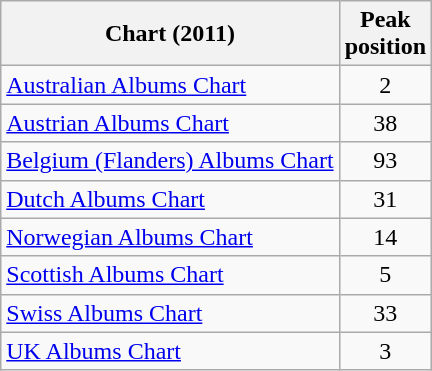<table class="wikitable sortable">
<tr>
<th>Chart (2011)</th>
<th>Peak<br>position</th>
</tr>
<tr>
<td><a href='#'>Australian Albums Chart</a></td>
<td style="text-align:center;">2</td>
</tr>
<tr>
<td><a href='#'>Austrian Albums Chart</a></td>
<td style="text-align:center;">38</td>
</tr>
<tr>
<td><a href='#'>Belgium (Flanders) Albums Chart</a></td>
<td style="text-align:center;">93</td>
</tr>
<tr>
<td><a href='#'>Dutch Albums Chart</a></td>
<td style="text-align:center;">31</td>
</tr>
<tr>
<td><a href='#'>Norwegian Albums Chart</a></td>
<td style="text-align:center;">14</td>
</tr>
<tr>
<td><a href='#'>Scottish Albums Chart</a></td>
<td style="text-align:center;">5</td>
</tr>
<tr>
<td><a href='#'>Swiss Albums Chart</a></td>
<td style="text-align:center;">33</td>
</tr>
<tr>
<td><a href='#'>UK Albums Chart</a></td>
<td style="text-align:center;">3</td>
</tr>
</table>
